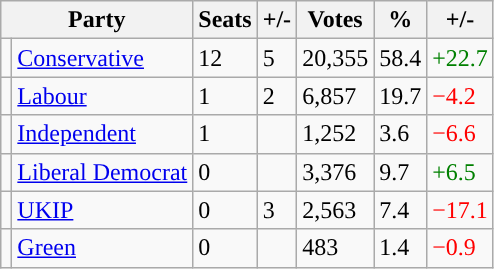<table class="wikitable">
<tr>
<th colspan="2">Party</th>
<th>Seats</th>
<th>+/-</th>
<th>Votes</th>
<th>%</th>
<th>+/-</th>
</tr>
<tr>
<td style="background-color: "></td>
<td><a href='#'>Conservative</a></td>
<td>12</td>
<td> 5</td>
<td>20,355</td>
<td>58.4</td>
<td style="color:green">+22.7</td>
</tr>
<tr>
<td style="background-color: "></td>
<td><a href='#'>Labour</a></td>
<td>1</td>
<td> 2</td>
<td>6,857</td>
<td>19.7</td>
<td style="color:red">−4.2</td>
</tr>
<tr>
<td style="background-color: "></td>
<td><a href='#'>Independent</a></td>
<td>1</td>
<td></td>
<td>1,252</td>
<td>3.6</td>
<td style="color:red">−6.6</td>
</tr>
<tr>
<td style="background-color: "></td>
<td><a href='#'>Liberal Democrat</a></td>
<td>0</td>
<td></td>
<td>3,376</td>
<td>9.7</td>
<td style="color:green">+6.5</td>
</tr>
<tr>
<td style="background-color:"></td>
<td><a href='#'>UKIP</a></td>
<td>0</td>
<td> 3</td>
<td>2,563</td>
<td>7.4</td>
<td style="color:red">−17.1</td>
</tr>
<tr>
<td style="background-color: "></td>
<td><a href='#'>Green</a></td>
<td>0</td>
<td></td>
<td>483</td>
<td>1.4</td>
<td style="color:red">−0.9</td>
</tr>
</table>
